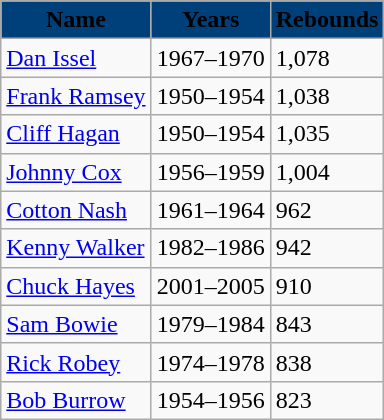<table class="wikitable">
<tr>
<th style="background:#00407a;"><span>Name</span></th>
<th style="background:#00407a;"><span>Years</span></th>
<th style="background:#00407a;"><span>Rebounds</span></th>
</tr>
<tr>
<td><a href='#'>Dan Issel</a></td>
<td>1967–1970</td>
<td>1,078</td>
</tr>
<tr>
<td><a href='#'>Frank Ramsey</a></td>
<td>1950–1954</td>
<td>1,038</td>
</tr>
<tr>
<td><a href='#'>Cliff Hagan</a></td>
<td>1950–1954</td>
<td>1,035</td>
</tr>
<tr>
<td><a href='#'>Johnny Cox</a></td>
<td>1956–1959</td>
<td>1,004</td>
</tr>
<tr>
<td><a href='#'>Cotton Nash</a></td>
<td>1961–1964</td>
<td>962</td>
</tr>
<tr>
<td><a href='#'>Kenny Walker</a></td>
<td>1982–1986</td>
<td>942</td>
</tr>
<tr>
<td><a href='#'>Chuck Hayes</a></td>
<td>2001–2005</td>
<td>910</td>
</tr>
<tr>
<td><a href='#'>Sam Bowie</a></td>
<td>1979–1984</td>
<td>843</td>
</tr>
<tr>
<td><a href='#'>Rick Robey</a></td>
<td>1974–1978</td>
<td>838</td>
</tr>
<tr>
<td><a href='#'>Bob Burrow</a></td>
<td>1954–1956</td>
<td>823</td>
</tr>
</table>
